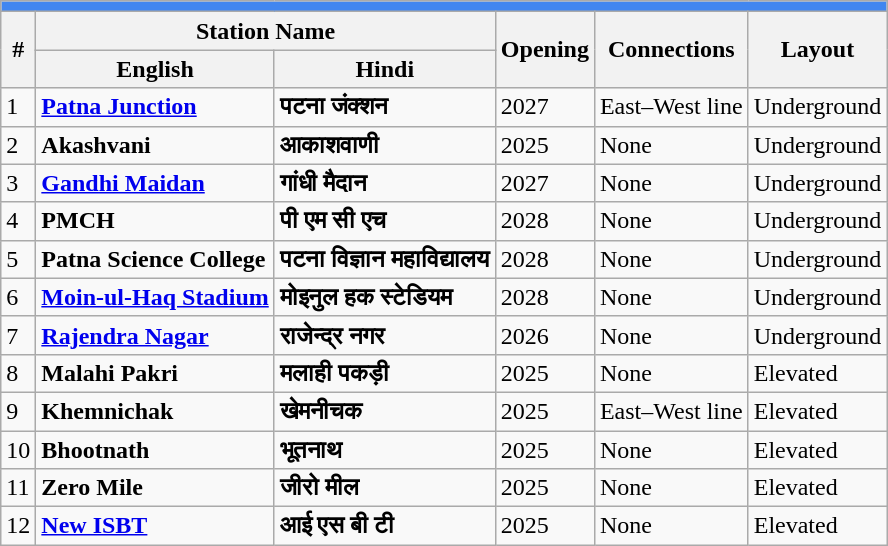<table class="wikitable">
<tr>
<th colspan="6" style="background:#4186f0;"></th>
</tr>
<tr>
<th rowspan="2">#</th>
<th colspan="2">Station Name</th>
<th rowspan="2">Opening</th>
<th rowspan="2">Connections</th>
<th rowspan="2">Layout</th>
</tr>
<tr>
<th>English</th>
<th>Hindi</th>
</tr>
<tr>
<td>1</td>
<td><strong><a href='#'>Patna Junction</a></strong></td>
<td><strong>पटना जंक्शन</strong></td>
<td>2027</td>
<td>East–West line</td>
<td>Underground</td>
</tr>
<tr>
<td>2</td>
<td><strong>Akashvani</strong></td>
<td><strong>आकाशवाणी</strong></td>
<td>2025</td>
<td>None</td>
<td>Underground</td>
</tr>
<tr>
<td>3</td>
<td><strong><a href='#'>Gandhi Maidan</a></strong></td>
<td><strong>गांधी मैदान</strong></td>
<td>2027</td>
<td>None</td>
<td>Underground</td>
</tr>
<tr>
<td>4</td>
<td><strong>PMCH</strong></td>
<td><strong>पी एम सी एच</strong></td>
<td>2028</td>
<td>None</td>
<td>Underground</td>
</tr>
<tr>
<td>5</td>
<td><strong>Patna Science College</strong></td>
<td><strong>पटना विज्ञान महाविद्यालय</strong></td>
<td>2028</td>
<td>None</td>
<td>Underground</td>
</tr>
<tr>
<td>6</td>
<td><strong><a href='#'>Moin-ul-Haq Stadium</a></strong></td>
<td><strong>मोइनुल हक स्टेडियम</strong></td>
<td>2028</td>
<td>None</td>
<td>Underground</td>
</tr>
<tr>
<td>7</td>
<td><strong><a href='#'>Rajendra Nagar</a></strong></td>
<td><strong>राजेन्द्र नगर</strong></td>
<td>2026</td>
<td>None</td>
<td>Underground</td>
</tr>
<tr>
<td>8</td>
<td><strong>Malahi Pakri</strong></td>
<td><strong>मलाही पकड़ी</strong></td>
<td>2025</td>
<td>None</td>
<td>Elevated</td>
</tr>
<tr>
<td>9</td>
<td><strong>Khemnichak</strong></td>
<td><strong>खेमनीचक</strong></td>
<td>2025</td>
<td>East–West line</td>
<td>Elevated</td>
</tr>
<tr>
<td>10</td>
<td><strong>Bhootnath</strong></td>
<td><strong>भूतनाथ</strong></td>
<td>2025</td>
<td>None</td>
<td>Elevated</td>
</tr>
<tr>
<td>11</td>
<td><strong>Zero Mile</strong></td>
<td><strong>जीरो मील</strong></td>
<td>2025</td>
<td>None</td>
<td>Elevated</td>
</tr>
<tr>
<td>12</td>
<td><strong><a href='#'>New ISBT</a></strong></td>
<td><strong>आई एस बी टी</strong></td>
<td>2025</td>
<td>None</td>
<td>Elevated</td>
</tr>
</table>
